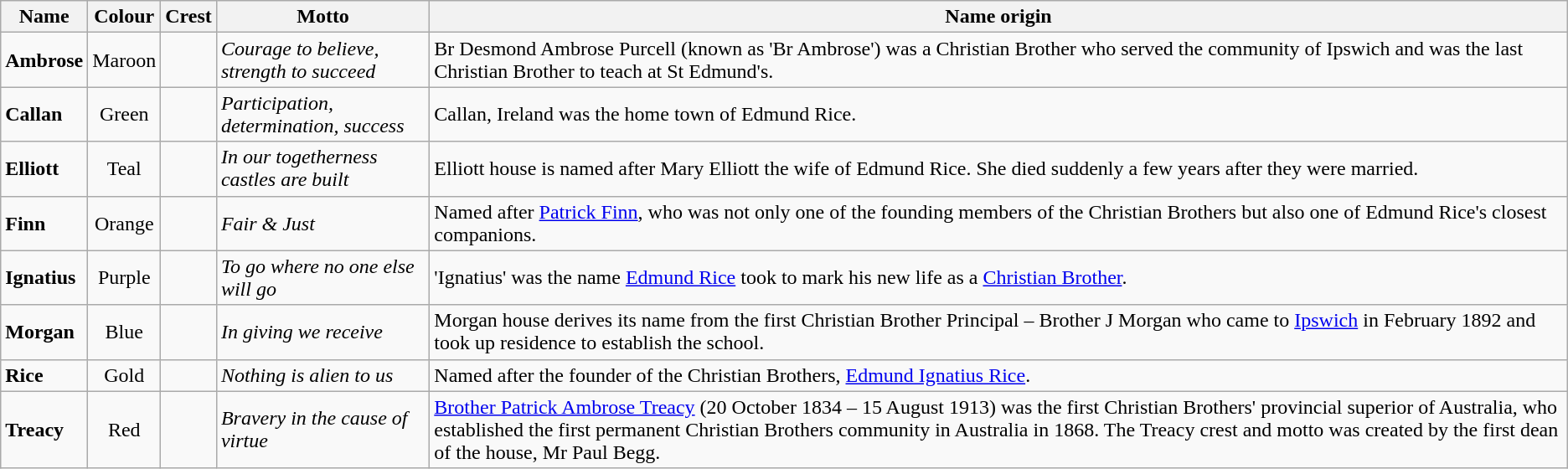<table class="wikitable">
<tr>
<th>Name</th>
<th>Colour</th>
<th>Crest</th>
<th>Motto</th>
<th>Name origin</th>
</tr>
<tr>
<td><strong>Ambrose</strong></td>
<td align=center>Maroon<br></td>
<td></td>
<td><em>Courage to believe, strength to succeed</em></td>
<td>Br Desmond Ambrose Purcell (known as 'Br Ambrose') was a Christian Brother who served the community of Ipswich and was the last Christian Brother to teach at St Edmund's.</td>
</tr>
<tr>
<td><strong>Callan</strong></td>
<td align=center>Green<br></td>
<td File:Callan.png></td>
<td><em>Participation, determination, success</em></td>
<td>Callan, Ireland was the home town of Edmund Rice.</td>
</tr>
<tr>
<td><strong>Elliott</strong></td>
<td align=center>Teal<br></td>
<td></td>
<td><em>In our togetherness castles are built</em></td>
<td>Elliott house is named after Mary Elliott the wife of Edmund Rice. She died suddenly a few years after they were married.</td>
</tr>
<tr>
<td><strong>Finn</strong></td>
<td align=center>Orange<br></td>
<td></td>
<td><em>Fair & Just</em></td>
<td>Named after <a href='#'>Patrick Finn</a>, who was not only one of the founding members of the Christian Brothers but also one of Edmund Rice's closest companions.</td>
</tr>
<tr>
<td><strong>Ignatius</strong></td>
<td align=center>Purple<br></td>
<td></td>
<td><em>To go where no one else will go</em></td>
<td>'Ignatius' was the name <a href='#'>Edmund Rice</a> took to mark his new life as a <a href='#'>Christian Brother</a>.</td>
</tr>
<tr>
<td><strong>Morgan</strong></td>
<td align=center>Blue<br></td>
<td></td>
<td><em>In giving we receive</em></td>
<td>Morgan house derives its name from the first Christian Brother Principal – Brother J Morgan who came to <a href='#'>Ipswich</a> in February 1892 and took up residence to establish the school.</td>
</tr>
<tr>
<td><strong>Rice</strong></td>
<td align=center>Gold<br></td>
<td></td>
<td><em>Nothing is alien to us</em></td>
<td>Named after the founder of the Christian Brothers, <a href='#'>Edmund Ignatius Rice</a>.</td>
</tr>
<tr>
<td><strong>Treacy</strong></td>
<td align=center>Red<br></td>
<td></td>
<td><em>Bravery in the cause of virtue</em></td>
<td><a href='#'>Brother Patrick Ambrose Treacy</a> (20 October 1834 – 15 August 1913) was the first Christian Brothers' provincial superior of Australia, who established the first permanent Christian Brothers community in Australia in 1868. The Treacy crest and motto was created by the first dean of the house, Mr Paul Begg.</td>
</tr>
</table>
